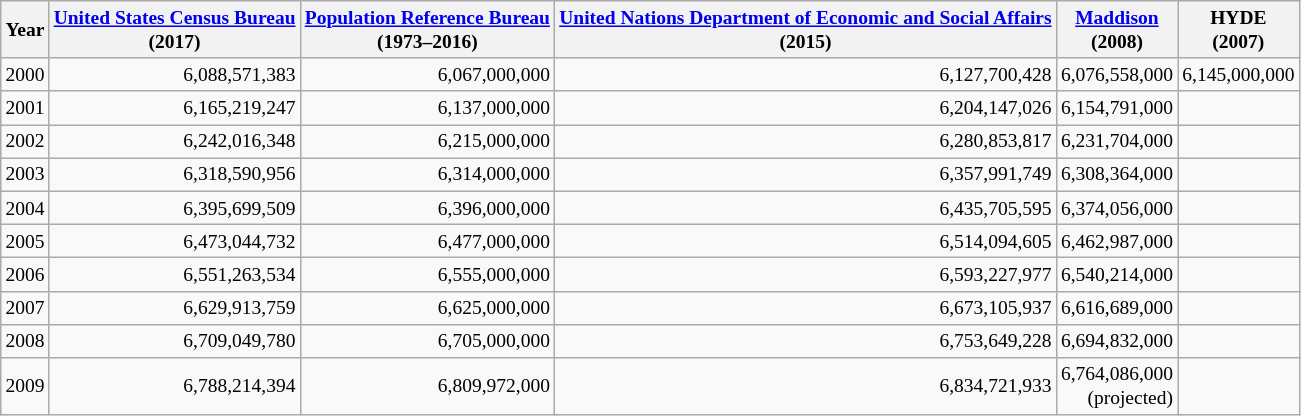<table class="wikitable" style="text-align:right;font-size:small;">
<tr>
<th>Year</th>
<th><a href='#'>United States Census Bureau</a><br>(2017)</th>
<th><a href='#'>Population Reference Bureau</a><br>(1973–2016)</th>
<th><a href='#'>United Nations Department of Economic and Social Affairs</a><br>(2015)</th>
<th><a href='#'>Maddison</a><br>(2008)</th>
<th>HYDE<br>(2007)</th>
</tr>
<tr>
<td>2000</td>
<td>6,088,571,383</td>
<td>6,067,000,000</td>
<td>6,127,700,428</td>
<td>6,076,558,000</td>
<td>6,145,000,000</td>
</tr>
<tr>
<td>2001</td>
<td>6,165,219,247</td>
<td>6,137,000,000</td>
<td>6,204,147,026</td>
<td>6,154,791,000</td>
<td></td>
</tr>
<tr>
<td>2002</td>
<td>6,242,016,348</td>
<td>6,215,000,000</td>
<td>6,280,853,817</td>
<td>6,231,704,000</td>
<td></td>
</tr>
<tr>
<td>2003</td>
<td>6,318,590,956</td>
<td>6,314,000,000</td>
<td>6,357,991,749</td>
<td>6,308,364,000</td>
<td></td>
</tr>
<tr>
<td>2004</td>
<td>6,395,699,509</td>
<td>6,396,000,000</td>
<td>6,435,705,595</td>
<td>6,374,056,000</td>
<td></td>
</tr>
<tr>
<td>2005</td>
<td>6,473,044,732</td>
<td>6,477,000,000</td>
<td>6,514,094,605</td>
<td>6,462,987,000</td>
<td></td>
</tr>
<tr>
<td>2006</td>
<td>6,551,263,534</td>
<td>6,555,000,000</td>
<td>6,593,227,977</td>
<td>6,540,214,000</td>
<td></td>
</tr>
<tr>
<td>2007</td>
<td>6,629,913,759</td>
<td>6,625,000,000</td>
<td>6,673,105,937</td>
<td>6,616,689,000</td>
<td></td>
</tr>
<tr>
<td>2008</td>
<td>6,709,049,780</td>
<td>6,705,000,000</td>
<td>6,753,649,228</td>
<td>6,694,832,000</td>
<td></td>
</tr>
<tr>
<td>2009</td>
<td>6,788,214,394</td>
<td>6,809,972,000</td>
<td>6,834,721,933</td>
<td>6,764,086,000<br>(projected)</td>
<td></td>
</tr>
</table>
